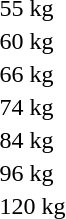<table>
<tr>
<td rowspan=2>55 kg</td>
<td rowspan=2></td>
<td rowspan=2></td>
<td></td>
</tr>
<tr>
<td></td>
</tr>
<tr>
<td rowspan=2>60 kg</td>
<td rowspan=2></td>
<td rowspan=2></td>
<td></td>
</tr>
<tr>
<td></td>
</tr>
<tr>
<td rowspan=2>66 kg</td>
<td rowspan=2></td>
<td rowspan=2></td>
<td></td>
</tr>
<tr>
<td></td>
</tr>
<tr>
<td rowspan=2>74 kg</td>
<td rowspan=2></td>
<td rowspan=2></td>
<td></td>
</tr>
<tr>
<td></td>
</tr>
<tr>
<td rowspan=2>84 kg</td>
<td rowspan=2></td>
<td rowspan=2></td>
<td></td>
</tr>
<tr>
<td></td>
</tr>
<tr>
<td rowspan=2>96 kg</td>
<td rowspan=2></td>
<td rowspan=2></td>
<td></td>
</tr>
<tr>
<td></td>
</tr>
<tr>
<td rowspan=2>120 kg</td>
<td rowspan=2></td>
<td rowspan=2></td>
<td></td>
</tr>
<tr>
<td></td>
</tr>
<tr>
</tr>
</table>
